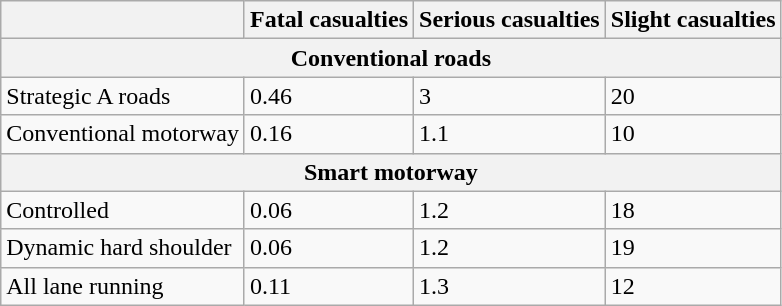<table class="wikitable">
<tr>
<th></th>
<th>Fatal casualties</th>
<th>Serious casualties</th>
<th>Slight casualties</th>
</tr>
<tr>
<th colspan="4">Conventional roads</th>
</tr>
<tr>
<td>Strategic A roads</td>
<td>0.46</td>
<td>3</td>
<td>20</td>
</tr>
<tr>
<td>Conventional motorway</td>
<td>0.16</td>
<td>1.1</td>
<td>10</td>
</tr>
<tr>
<th colspan="4">Smart motorway</th>
</tr>
<tr>
<td>Controlled</td>
<td>0.06</td>
<td>1.2</td>
<td>18</td>
</tr>
<tr>
<td>Dynamic hard shoulder</td>
<td>0.06</td>
<td>1.2</td>
<td>19</td>
</tr>
<tr>
<td>All lane running</td>
<td>0.11</td>
<td>1.3</td>
<td>12</td>
</tr>
</table>
